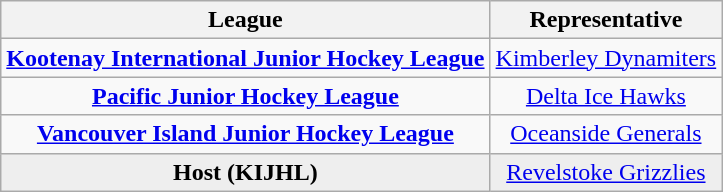<table class="wikitable" style="text-align:center">
<tr>
<th>League</th>
<th>Representative</th>
</tr>
<tr>
<td><strong><a href='#'>Kootenay International Junior Hockey League</a></strong></td>
<td><a href='#'>Kimberley Dynamiters</a></td>
</tr>
<tr>
<td><strong><a href='#'>Pacific Junior Hockey League</a></strong></td>
<td><a href='#'>Delta Ice Hawks</a></td>
</tr>
<tr>
<td><strong><a href='#'>Vancouver Island Junior Hockey League</a></strong></td>
<td><a href='#'>Oceanside Generals</a></td>
</tr>
<tr bgcolor="#eeeeee">
<td><strong>Host (KIJHL)</strong></td>
<td><a href='#'>Revelstoke Grizzlies</a></td>
</tr>
</table>
